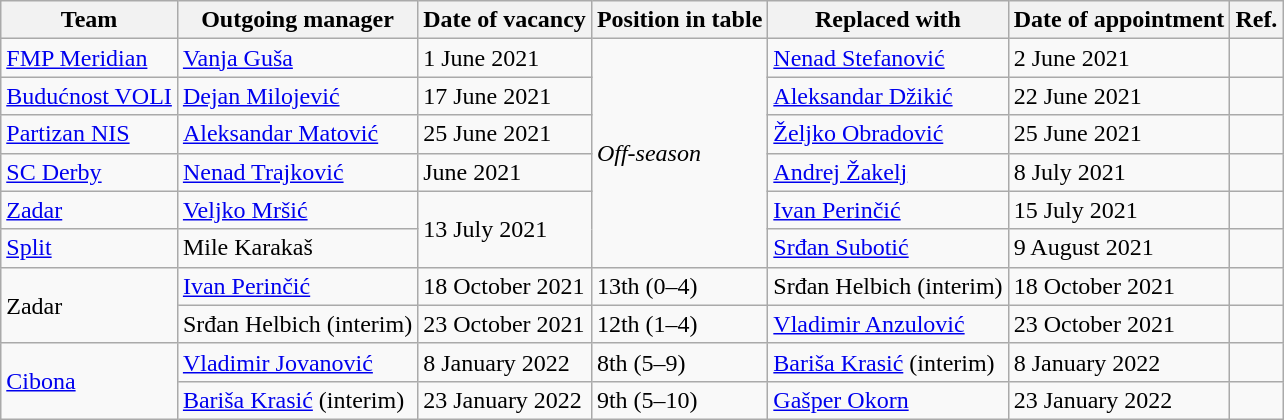<table class="wikitable sortable">
<tr>
<th>Team</th>
<th>Outgoing manager</th>
<th>Date of vacancy</th>
<th>Position in table</th>
<th>Replaced with</th>
<th>Date of appointment</th>
<th>Ref.</th>
</tr>
<tr>
<td><a href='#'>FMP Meridian</a></td>
<td> <a href='#'>Vanja Guša</a></td>
<td>1 June 2021</td>
<td rowspan=6><em>Off-season</em></td>
<td> <a href='#'>Nenad Stefanović</a></td>
<td>2 June 2021</td>
<td></td>
</tr>
<tr>
<td><a href='#'>Budućnost VOLI</a></td>
<td> <a href='#'>Dejan Milojević</a></td>
<td>17 June 2021</td>
<td> <a href='#'>Aleksandar Džikić</a></td>
<td>22 June 2021</td>
<td></td>
</tr>
<tr>
<td><a href='#'>Partizan NIS</a></td>
<td> <a href='#'>Aleksandar Matović</a></td>
<td>25 June 2021</td>
<td> <a href='#'>Željko Obradović</a></td>
<td>25 June 2021</td>
<td></td>
</tr>
<tr>
<td><a href='#'>SC Derby</a></td>
<td> <a href='#'>Nenad Trajković</a></td>
<td>June 2021</td>
<td> <a href='#'>Andrej Žakelj</a></td>
<td>8 July 2021</td>
<td></td>
</tr>
<tr>
<td><a href='#'>Zadar</a></td>
<td> <a href='#'>Veljko Mršić</a></td>
<td rowspan=2>13 July 2021</td>
<td> <a href='#'>Ivan Perinčić</a></td>
<td>15 July 2021</td>
<td></td>
</tr>
<tr>
<td><a href='#'>Split</a></td>
<td> Mile Karakaš</td>
<td> <a href='#'>Srđan Subotić</a></td>
<td>9 August 2021</td>
<td></td>
</tr>
<tr>
<td rowspan=2>Zadar</td>
<td> <a href='#'>Ivan Perinčić</a></td>
<td>18 October 2021</td>
<td>13th (0–4)</td>
<td> Srđan Helbich (interim)</td>
<td>18 October 2021</td>
<td></td>
</tr>
<tr>
<td> Srđan Helbich (interim)</td>
<td>23 October 2021</td>
<td>12th (1–4)</td>
<td> <a href='#'>Vladimir Anzulović</a></td>
<td>23 October 2021</td>
<td></td>
</tr>
<tr>
<td rowspan=2><a href='#'>Cibona</a></td>
<td> <a href='#'>Vladimir Jovanović</a></td>
<td>8 January 2022</td>
<td>8th (5–9)</td>
<td> <a href='#'>Bariša Krasić</a> (interim)</td>
<td>8 January 2022</td>
<td></td>
</tr>
<tr>
<td> <a href='#'>Bariša Krasić</a> (interim)</td>
<td>23 January 2022</td>
<td>9th (5–10)</td>
<td> <a href='#'>Gašper Okorn</a></td>
<td>23 January 2022</td>
<td></td>
</tr>
</table>
